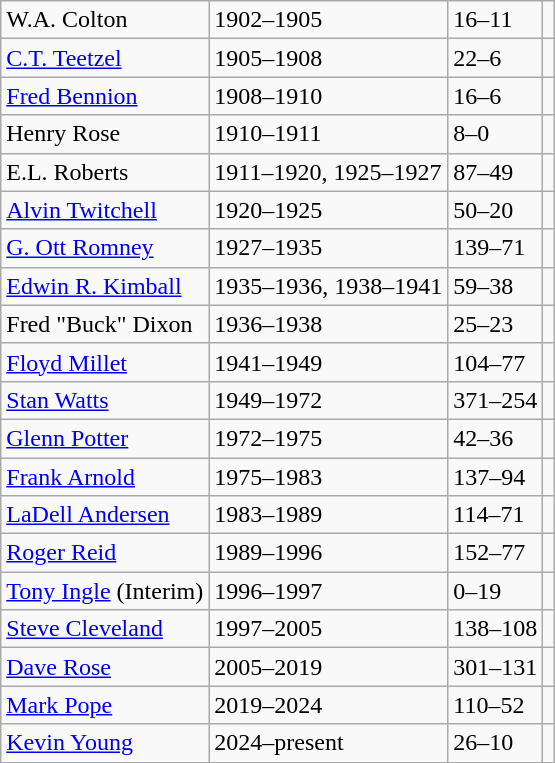<table class="wikitable">
<tr>
<td>W.A. Colton</td>
<td>1902–1905</td>
<td>16–11</td>
<td></td>
</tr>
<tr>
<td><a href='#'>C.T. Teetzel</a></td>
<td>1905–1908</td>
<td>22–6</td>
<td></td>
</tr>
<tr>
<td><a href='#'>Fred Bennion</a></td>
<td>1908–1910</td>
<td>16–6</td>
<td></td>
</tr>
<tr>
<td>Henry Rose</td>
<td>1910–1911</td>
<td>8–0</td>
<td></td>
</tr>
<tr>
<td>E.L. Roberts</td>
<td>1911–1920, 1925–1927</td>
<td>87–49</td>
<td></td>
</tr>
<tr>
<td><a href='#'>Alvin Twitchell</a></td>
<td>1920–1925</td>
<td>50–20</td>
<td></td>
</tr>
<tr>
<td><a href='#'>G. Ott Romney</a></td>
<td>1927–1935</td>
<td>139–71</td>
<td></td>
</tr>
<tr>
<td><a href='#'>Edwin R. Kimball</a></td>
<td>1935–1936, 1938–1941</td>
<td>59–38</td>
<td></td>
</tr>
<tr>
<td>Fred "Buck" Dixon</td>
<td>1936–1938</td>
<td>25–23</td>
<td></td>
</tr>
<tr>
<td><a href='#'>Floyd Millet</a></td>
<td>1941–1949</td>
<td>104–77</td>
<td></td>
</tr>
<tr>
<td><a href='#'>Stan Watts</a></td>
<td>1949–1972</td>
<td>371–254</td>
<td></td>
</tr>
<tr>
<td><a href='#'>Glenn Potter</a></td>
<td>1972–1975</td>
<td>42–36</td>
<td></td>
</tr>
<tr>
<td><a href='#'>Frank Arnold</a></td>
<td>1975–1983</td>
<td>137–94</td>
<td></td>
</tr>
<tr>
<td><a href='#'>LaDell Andersen</a></td>
<td>1983–1989</td>
<td>114–71</td>
<td></td>
</tr>
<tr>
<td><a href='#'>Roger Reid</a></td>
<td>1989–1996</td>
<td>152–77</td>
<td></td>
</tr>
<tr>
<td><a href='#'>Tony Ingle</a> (Interim)</td>
<td>1996–1997</td>
<td>0–19</td>
<td></td>
</tr>
<tr>
<td><a href='#'>Steve Cleveland</a></td>
<td>1997–2005</td>
<td>138–108</td>
<td></td>
</tr>
<tr>
<td><a href='#'>Dave Rose</a></td>
<td>2005–2019</td>
<td>301–131</td>
<td></td>
</tr>
<tr>
<td><a href='#'>Mark Pope</a></td>
<td>2019–2024</td>
<td>110–52</td>
<td></td>
</tr>
<tr>
<td><a href='#'>Kevin Young</a></td>
<td>2024–present</td>
<td>26–10</td>
<td></td>
</tr>
<tr>
</tr>
</table>
